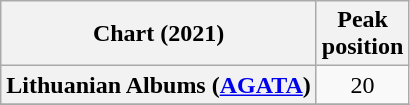<table class="wikitable plainrowheaders" style="text-align:center;">
<tr>
<th scope="col">Chart (2021)</th>
<th scope="col">Peak<br>position</th>
</tr>
<tr>
<th scope="row">Lithuanian Albums (<a href='#'>AGATA</a>)</th>
<td>20</td>
</tr>
<tr>
</tr>
</table>
